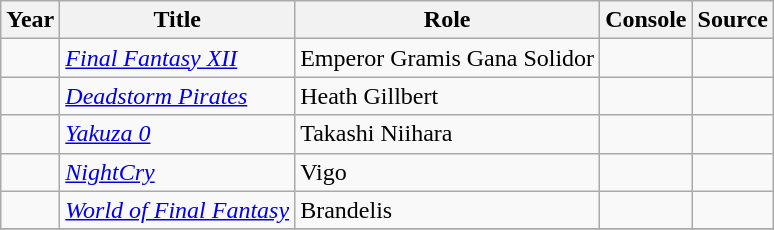<table class="wikitable sortable">
<tr>
<th>Year</th>
<th>Title</th>
<th>Role</th>
<th>Console</th>
<th>Source</th>
</tr>
<tr>
<td></td>
<td><em><a href='#'>Final Fantasy XII</a></em></td>
<td>Emperor Gramis Gana Solidor</td>
<td></td>
<td></td>
</tr>
<tr>
<td></td>
<td><em><a href='#'>Deadstorm Pirates</a></em></td>
<td>Heath Gillbert</td>
<td></td>
<td></td>
</tr>
<tr>
<td></td>
<td><em><a href='#'>Yakuza 0</a></em></td>
<td>Takashi Niihara</td>
<td></td>
<td></td>
</tr>
<tr>
<td></td>
<td><em><a href='#'>NightCry</a></em></td>
<td>Vigo</td>
<td></td>
<td></td>
</tr>
<tr>
<td></td>
<td><em><a href='#'>World of Final Fantasy</a></em></td>
<td>Brandelis</td>
<td></td>
<td></td>
</tr>
<tr>
</tr>
</table>
